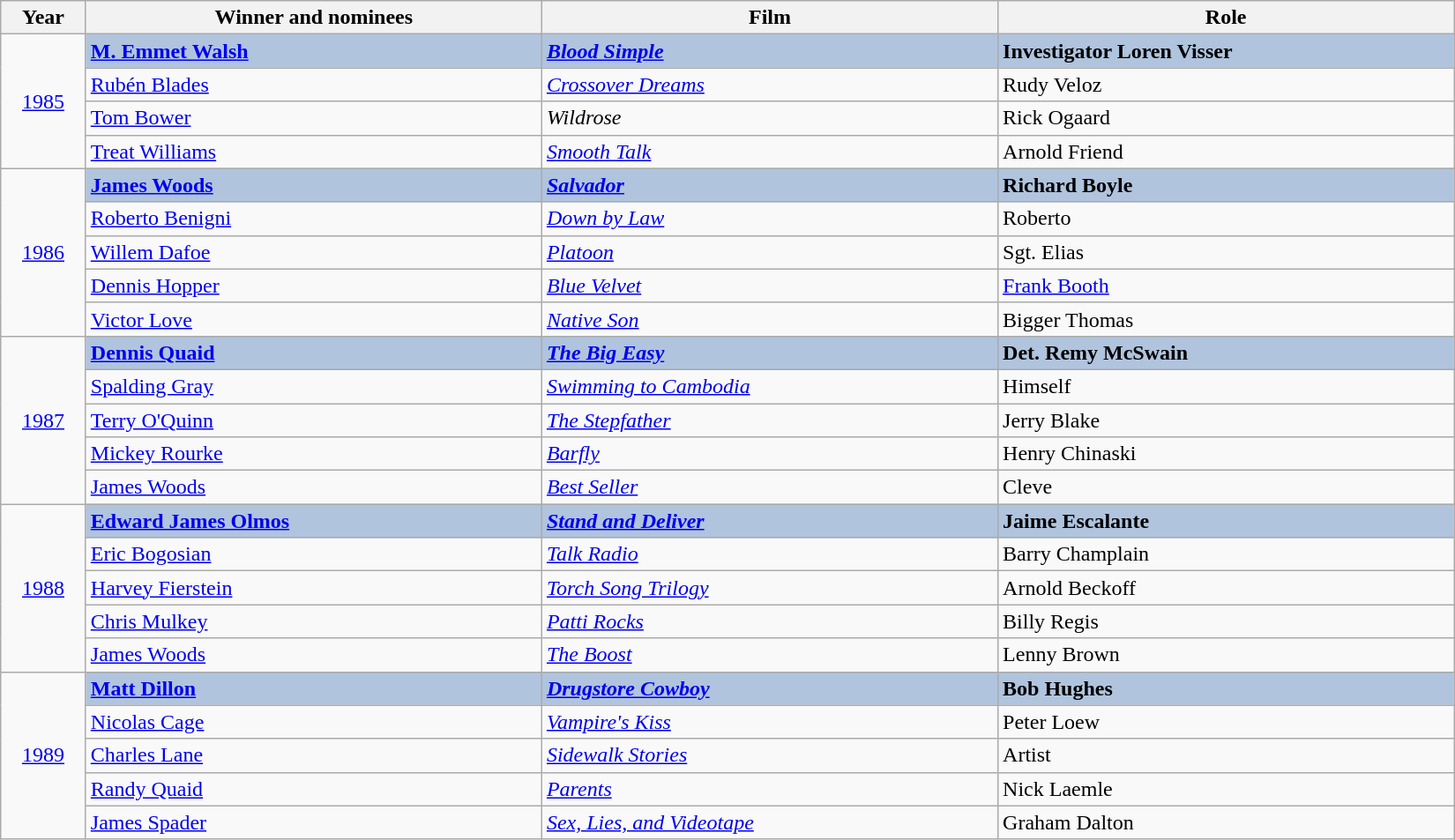<table class="wikitable" width="87%" cellpadding="5">
<tr>
<th width="50"><strong>Year</strong></th>
<th width="300"><strong>Winner and nominees</strong></th>
<th width="300"><strong>Film</strong></th>
<th width="300"><strong>Role</strong></th>
</tr>
<tr>
<td rowspan="4" style="text-align:center;"><a href='#'>1985</a></td>
<td style="background:#B0C4DE;"><strong><a href='#'>M. Emmet Walsh</a></strong></td>
<td style="background:#B0C4DE;"><strong><em><a href='#'>Blood Simple</a></em></strong></td>
<td style="background:#B0C4DE;"><strong>Investigator Loren Visser</strong></td>
</tr>
<tr>
<td><a href='#'>Rubén Blades</a></td>
<td><em><a href='#'>Crossover Dreams</a></em></td>
<td>Rudy Veloz</td>
</tr>
<tr>
<td><a href='#'>Tom Bower</a></td>
<td><em>Wildrose</em></td>
<td>Rick Ogaard</td>
</tr>
<tr>
<td><a href='#'>Treat Williams</a></td>
<td><em><a href='#'>Smooth Talk</a></em></td>
<td>Arnold Friend</td>
</tr>
<tr>
<td rowspan="5" style="text-align:center;"><a href='#'>1986</a></td>
<td style="background:#B0C4DE;"><strong><a href='#'>James Woods</a></strong></td>
<td style="background:#B0C4DE;"><strong><em><a href='#'>Salvador</a></em></strong></td>
<td style="background:#B0C4DE;"><strong>Richard Boyle</strong></td>
</tr>
<tr>
<td><a href='#'>Roberto Benigni</a></td>
<td><em><a href='#'>Down by Law</a></em></td>
<td>Roberto</td>
</tr>
<tr>
<td><a href='#'>Willem Dafoe</a></td>
<td><em><a href='#'>Platoon</a></em></td>
<td>Sgt. Elias</td>
</tr>
<tr>
<td><a href='#'>Dennis Hopper</a></td>
<td><em><a href='#'>Blue Velvet</a></em></td>
<td><a href='#'>Frank Booth</a></td>
</tr>
<tr>
<td><a href='#'>Victor Love</a></td>
<td><em><a href='#'>Native Son</a></em></td>
<td>Bigger Thomas</td>
</tr>
<tr>
<td rowspan="5" style="text-align:center;"><a href='#'>1987</a></td>
<td style="background:#B0C4DE;"><strong><a href='#'>Dennis Quaid</a></strong></td>
<td style="background:#B0C4DE;"><strong><em><a href='#'>The Big Easy</a></em></strong></td>
<td style="background:#B0C4DE;"><strong>Det. Remy McSwain </strong></td>
</tr>
<tr>
<td><a href='#'>Spalding Gray</a></td>
<td><em><a href='#'>Swimming to Cambodia</a></em></td>
<td>Himself</td>
</tr>
<tr>
<td><a href='#'>Terry O'Quinn</a></td>
<td><em><a href='#'>The Stepfather</a></em></td>
<td>Jerry Blake</td>
</tr>
<tr>
<td><a href='#'>Mickey Rourke</a></td>
<td><em><a href='#'>Barfly</a></em></td>
<td>Henry Chinaski</td>
</tr>
<tr>
<td><a href='#'>James Woods</a></td>
<td><em><a href='#'>Best Seller</a></em></td>
<td>Cleve</td>
</tr>
<tr>
<td rowspan="5" style="text-align:center;"><a href='#'>1988</a></td>
<td style="background:#B0C4DE;"><strong><a href='#'>Edward James Olmos</a></strong></td>
<td style="background:#B0C4DE;"><strong><em><a href='#'>Stand and Deliver</a></em></strong></td>
<td style="background:#B0C4DE;"><strong>Jaime Escalante</strong></td>
</tr>
<tr>
<td><a href='#'>Eric Bogosian</a></td>
<td><em><a href='#'>Talk Radio</a></em></td>
<td>Barry Champlain</td>
</tr>
<tr>
<td><a href='#'>Harvey Fierstein</a></td>
<td><em><a href='#'>Torch Song Trilogy</a></em></td>
<td>Arnold Beckoff</td>
</tr>
<tr>
<td><a href='#'>Chris Mulkey</a></td>
<td><em><a href='#'>Patti Rocks</a></em></td>
<td>Billy Regis</td>
</tr>
<tr>
<td><a href='#'>James Woods</a></td>
<td><em><a href='#'>The Boost</a></em></td>
<td>Lenny Brown</td>
</tr>
<tr>
<td rowspan="5" style="text-align:center;"><a href='#'>1989</a></td>
<td style="background:#B0C4DE;"><strong><a href='#'>Matt Dillon</a></strong></td>
<td style="background:#B0C4DE;"><strong><em><a href='#'>Drugstore Cowboy</a></em></strong></td>
<td style="background:#B0C4DE;"><strong>Bob Hughes</strong></td>
</tr>
<tr>
<td><a href='#'>Nicolas Cage</a></td>
<td><em><a href='#'>Vampire's Kiss</a></em></td>
<td>Peter Loew</td>
</tr>
<tr>
<td><a href='#'>Charles Lane</a></td>
<td><em><a href='#'>Sidewalk Stories</a></em></td>
<td>Artist</td>
</tr>
<tr>
<td><a href='#'>Randy Quaid</a></td>
<td><em><a href='#'>Parents</a></em></td>
<td>Nick Laemle</td>
</tr>
<tr>
<td><a href='#'>James Spader</a></td>
<td><em><a href='#'>Sex, Lies, and Videotape</a></em></td>
<td>Graham Dalton</td>
</tr>
</table>
